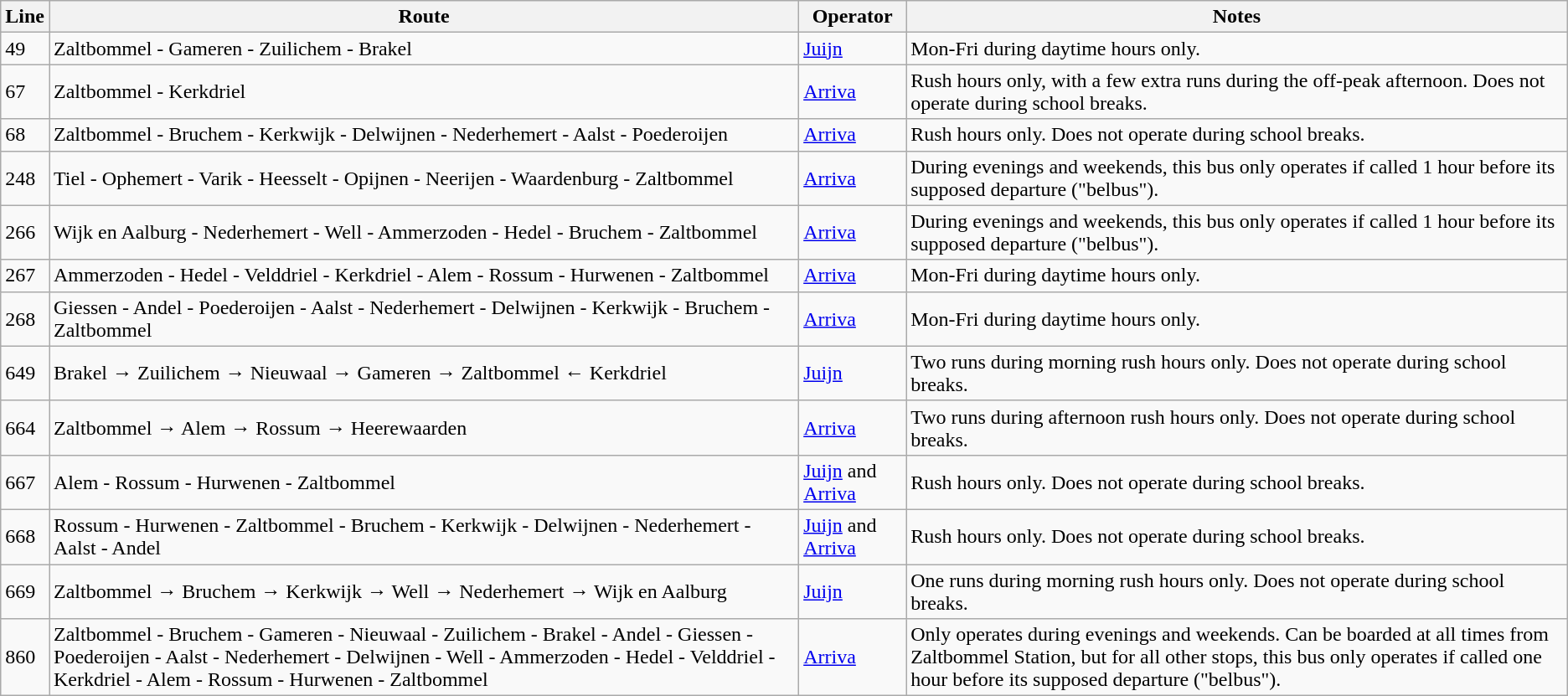<table class="wikitable">
<tr>
<th>Line</th>
<th>Route</th>
<th>Operator</th>
<th>Notes</th>
</tr>
<tr>
<td>49</td>
<td>Zaltbommel - Gameren - Zuilichem - Brakel</td>
<td><a href='#'>Juijn</a></td>
<td>Mon-Fri during daytime hours only.</td>
</tr>
<tr>
<td>67</td>
<td>Zaltbommel - Kerkdriel</td>
<td><a href='#'>Arriva</a></td>
<td>Rush hours only, with a few extra runs during the off-peak afternoon. Does not operate during school breaks.</td>
</tr>
<tr>
<td>68</td>
<td>Zaltbommel - Bruchem - Kerkwijk - Delwijnen - Nederhemert - Aalst - Poederoijen</td>
<td><a href='#'>Arriva</a></td>
<td>Rush hours only. Does not operate during school breaks.</td>
</tr>
<tr>
<td>248</td>
<td>Tiel - Ophemert - Varik - Heesselt - Opijnen - Neerijen - Waardenburg - Zaltbommel</td>
<td><a href='#'>Arriva</a></td>
<td>During evenings and weekends, this bus only operates if called 1 hour before its supposed departure ("belbus").</td>
</tr>
<tr>
<td>266</td>
<td>Wijk en Aalburg - Nederhemert - Well - Ammerzoden - Hedel - Bruchem - Zaltbommel</td>
<td><a href='#'>Arriva</a></td>
<td>During evenings and weekends, this bus only operates if called 1 hour before its supposed departure ("belbus").</td>
</tr>
<tr>
<td>267</td>
<td>Ammerzoden - Hedel - Velddriel - Kerkdriel - Alem - Rossum - Hurwenen - Zaltbommel</td>
<td><a href='#'>Arriva</a></td>
<td>Mon-Fri during daytime hours only.</td>
</tr>
<tr>
<td>268</td>
<td>Giessen - Andel - Poederoijen - Aalst - Nederhemert - Delwijnen - Kerkwijk - Bruchem - Zaltbommel</td>
<td><a href='#'>Arriva</a></td>
<td>Mon-Fri during daytime hours only.</td>
</tr>
<tr>
<td>649</td>
<td>Brakel → Zuilichem → Nieuwaal → Gameren → Zaltbommel ← Kerkdriel</td>
<td><a href='#'>Juijn</a></td>
<td>Two runs during morning rush hours only. Does not operate during school breaks.</td>
</tr>
<tr>
<td>664</td>
<td>Zaltbommel → Alem → Rossum → Heerewaarden</td>
<td><a href='#'>Arriva</a></td>
<td>Two runs during afternoon rush hours only. Does not operate during school breaks.</td>
</tr>
<tr>
<td>667</td>
<td>Alem - Rossum - Hurwenen - Zaltbommel</td>
<td><a href='#'>Juijn</a> and <a href='#'>Arriva</a></td>
<td>Rush hours only. Does not operate during school breaks.</td>
</tr>
<tr>
<td>668</td>
<td>Rossum - Hurwenen - Zaltbommel - Bruchem - Kerkwijk - Delwijnen - Nederhemert - Aalst - Andel</td>
<td><a href='#'>Juijn</a> and <a href='#'>Arriva</a></td>
<td>Rush hours only. Does not operate during school breaks.</td>
</tr>
<tr>
<td>669</td>
<td>Zaltbommel → Bruchem → Kerkwijk → Well → Nederhemert → Wijk en Aalburg</td>
<td><a href='#'>Juijn</a></td>
<td>One runs during morning rush hours only. Does not operate during school breaks.</td>
</tr>
<tr>
<td>860</td>
<td>Zaltbommel - Bruchem - Gameren - Nieuwaal - Zuilichem - Brakel - Andel - Giessen - Poederoijen - Aalst - Nederhemert - Delwijnen - Well - Ammerzoden - Hedel - Velddriel - Kerkdriel - Alem - Rossum - Hurwenen - Zaltbommel</td>
<td><a href='#'>Arriva</a></td>
<td>Only operates during evenings and weekends. Can be boarded at all times from Zaltbommel Station, but for all other stops, this bus only operates if called one hour before its supposed departure ("belbus").</td>
</tr>
</table>
